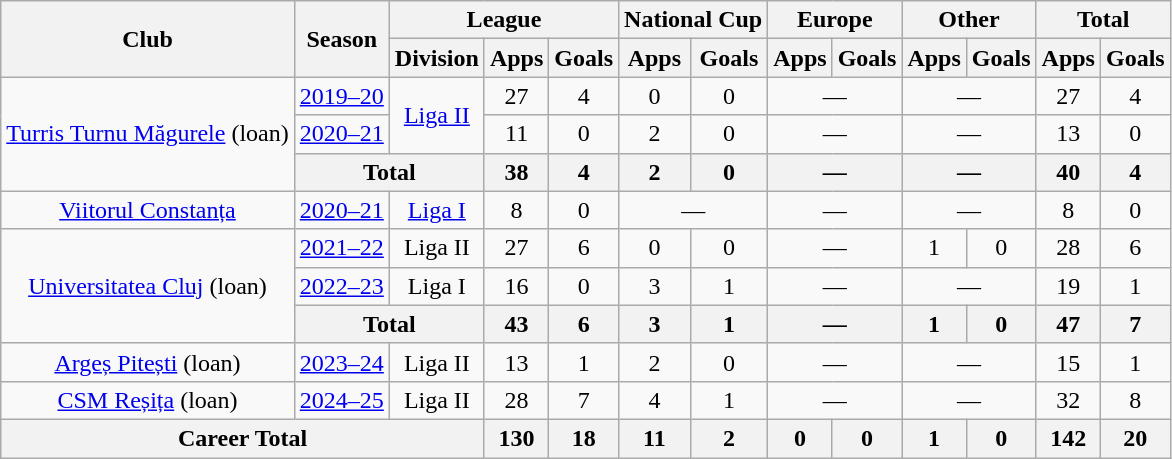<table class=wikitable style=text-align:center>
<tr>
<th rowspan=2>Club</th>
<th rowspan=2>Season</th>
<th colspan=3>League</th>
<th colspan=2>National Cup</th>
<th colspan=2>Europe</th>
<th colspan=2>Other</th>
<th colspan=2>Total</th>
</tr>
<tr>
<th>Division</th>
<th>Apps</th>
<th>Goals</th>
<th>Apps</th>
<th>Goals</th>
<th>Apps</th>
<th>Goals</th>
<th>Apps</th>
<th>Goals</th>
<th>Apps</th>
<th>Goals</th>
</tr>
<tr>
<td rowspan="3"><a href='#'>Turris Turnu Măgurele</a> (loan)</td>
<td><a href='#'>2019–20</a></td>
<td rowspan="2"><a href='#'>Liga II</a></td>
<td>27</td>
<td>4</td>
<td>0</td>
<td>0</td>
<td colspan="2">—</td>
<td colspan="2">—</td>
<td>27</td>
<td>4</td>
</tr>
<tr>
<td><a href='#'>2020–21</a></td>
<td>11</td>
<td>0</td>
<td>2</td>
<td>0</td>
<td colspan="2">—</td>
<td colspan="2">—</td>
<td>13</td>
<td>0</td>
</tr>
<tr>
<th colspan="2">Total</th>
<th>38</th>
<th>4</th>
<th>2</th>
<th>0</th>
<th colspan="2">—</th>
<th colspan="2">—</th>
<th>40</th>
<th>4</th>
</tr>
<tr>
<td><a href='#'>Viitorul Constanța</a></td>
<td><a href='#'>2020–21</a></td>
<td><a href='#'>Liga I</a></td>
<td>8</td>
<td>0</td>
<td colspan="2">—</td>
<td colspan="2">—</td>
<td colspan="2">—</td>
<td>8</td>
<td>0</td>
</tr>
<tr>
<td rowspan="3"><a href='#'>Universitatea Cluj</a> (loan)</td>
<td><a href='#'>2021–22</a></td>
<td>Liga II</td>
<td>27</td>
<td>6</td>
<td>0</td>
<td>0</td>
<td colspan="2">—</td>
<td>1</td>
<td>0</td>
<td>28</td>
<td>6</td>
</tr>
<tr>
<td><a href='#'>2022–23</a></td>
<td>Liga I</td>
<td>16</td>
<td>0</td>
<td>3</td>
<td>1</td>
<td colspan="2">—</td>
<td colspan="2">—</td>
<td>19</td>
<td>1</td>
</tr>
<tr>
<th colspan="2">Total</th>
<th>43</th>
<th>6</th>
<th>3</th>
<th>1</th>
<th colspan="2">—</th>
<th>1</th>
<th>0</th>
<th>47</th>
<th>7</th>
</tr>
<tr>
<td><a href='#'>Argeș Pitești</a> (loan)</td>
<td><a href='#'>2023–24</a></td>
<td>Liga II</td>
<td>13</td>
<td>1</td>
<td>2</td>
<td>0</td>
<td colspan="2">—</td>
<td colspan="2">—</td>
<td>15</td>
<td>1</td>
</tr>
<tr>
<td><a href='#'>CSM Reșița</a> (loan)</td>
<td><a href='#'>2024–25</a></td>
<td>Liga II</td>
<td>28</td>
<td>7</td>
<td>4</td>
<td>1</td>
<td colspan="2">—</td>
<td colspan="2">—</td>
<td>32</td>
<td>8</td>
</tr>
<tr>
<th colspan="3">Career Total</th>
<th>130</th>
<th>18</th>
<th>11</th>
<th>2</th>
<th>0</th>
<th>0</th>
<th>1</th>
<th>0</th>
<th>142</th>
<th>20</th>
</tr>
</table>
